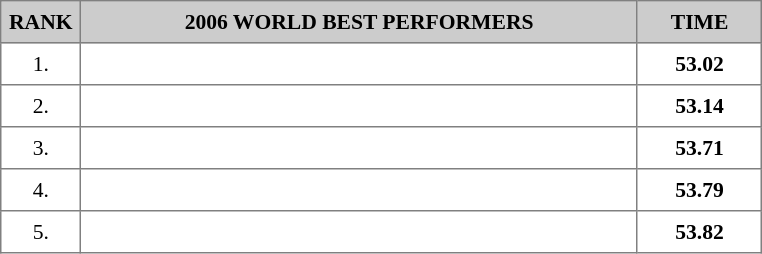<table border="1" cellspacing="2" cellpadding="5" style="border-collapse: collapse; font-size: 90%;">
<tr style="background:#ccc;">
<th>RANK</th>
<th style="text-align:center; width:25em;">2006 WORLD BEST PERFORMERS</th>
<th style="text-align:center; width:5em;">TIME</th>
</tr>
<tr>
<td style="text-align:center;">1.</td>
<td></td>
<td style="text-align:center;"><strong>53.02</strong></td>
</tr>
<tr>
<td style="text-align:center;">2.</td>
<td></td>
<td style="text-align:center;"><strong>53.14</strong></td>
</tr>
<tr>
<td style="text-align:center;">3.</td>
<td></td>
<td style="text-align:center;"><strong>53.71</strong></td>
</tr>
<tr>
<td style="text-align:center;">4.</td>
<td></td>
<td style="text-align:center;"><strong>53.79</strong></td>
</tr>
<tr>
<td style="text-align:center;">5.</td>
<td></td>
<td style="text-align:center;"><strong>53.82</strong></td>
</tr>
</table>
